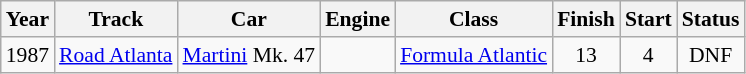<table class="wikitable" style="text-align:center; font-size:90%">
<tr>
<th>Year</th>
<th>Track</th>
<th>Car</th>
<th>Engine</th>
<th>Class</th>
<th>Finish</th>
<th>Start</th>
<th>Status</th>
</tr>
<tr>
<td>1987</td>
<td><a href='#'>Road Atlanta</a></td>
<td><a href='#'>Martini</a> Mk. 47</td>
<td></td>
<td><a href='#'>Formula Atlantic</a></td>
<td>13</td>
<td>4</td>
<td>DNF</td>
</tr>
</table>
